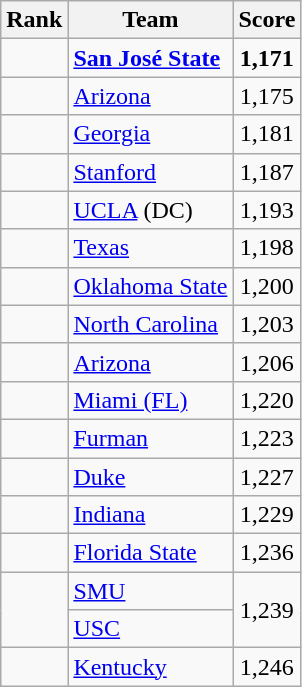<table class="wikitable sortable" style="text-align:center">
<tr>
<th dat-sort-type=number>Rank</th>
<th>Team</th>
<th>Score</th>
</tr>
<tr>
<td></td>
<td align=left><strong><a href='#'>San José State</a></strong></td>
<td><strong>1,171</strong></td>
</tr>
<tr>
<td></td>
<td align=left><a href='#'>Arizona</a></td>
<td>1,175</td>
</tr>
<tr>
<td></td>
<td align=left><a href='#'>Georgia</a></td>
<td>1,181</td>
</tr>
<tr>
<td></td>
<td align=left><a href='#'>Stanford</a></td>
<td>1,187</td>
</tr>
<tr>
<td></td>
<td align=left><a href='#'>UCLA</a> (DC)</td>
<td>1,193</td>
</tr>
<tr>
<td></td>
<td align=left><a href='#'>Texas</a></td>
<td>1,198</td>
</tr>
<tr>
<td></td>
<td align=left><a href='#'>Oklahoma State</a></td>
<td>1,200</td>
</tr>
<tr>
<td></td>
<td align=left><a href='#'>North Carolina</a></td>
<td>1,203</td>
</tr>
<tr>
<td></td>
<td align=left><a href='#'>Arizona</a></td>
<td>1,206</td>
</tr>
<tr>
<td></td>
<td align=left><a href='#'>Miami (FL)</a></td>
<td>1,220</td>
</tr>
<tr>
<td></td>
<td align=left><a href='#'>Furman</a></td>
<td>1,223</td>
</tr>
<tr>
<td></td>
<td align=left><a href='#'>Duke</a></td>
<td>1,227</td>
</tr>
<tr>
<td></td>
<td align=left><a href='#'>Indiana</a></td>
<td>1,229</td>
</tr>
<tr>
<td></td>
<td align=left><a href='#'>Florida State</a></td>
<td>1,236</td>
</tr>
<tr>
<td rowspan=2></td>
<td align=left><a href='#'>SMU</a></td>
<td rowspan=2>1,239</td>
</tr>
<tr>
<td align=left><a href='#'>USC</a></td>
</tr>
<tr>
<td></td>
<td align=left><a href='#'>Kentucky</a></td>
<td>1,246</td>
</tr>
</table>
